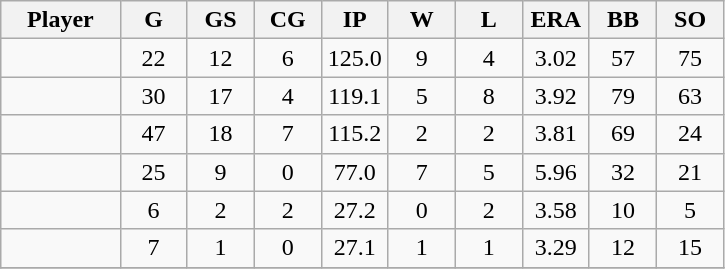<table class="wikitable sortable">
<tr>
<th bgcolor="#DDDDFF" width="16%">Player</th>
<th bgcolor="#DDDDFF" width="9%">G</th>
<th bgcolor="#DDDDFF" width="9%">GS</th>
<th bgcolor="#DDDDFF" width="9%">CG</th>
<th bgcolor="#DDDDFF" width="9%">IP</th>
<th bgcolor="#DDDDFF" width="9%">W</th>
<th bgcolor="#DDDDFF" width="9%">L</th>
<th bgcolor="#DDDDFF" width="9%">ERA</th>
<th bgcolor="#DDDDFF" width="9%">BB</th>
<th bgcolor="#DDDDFF" width="9%">SO</th>
</tr>
<tr align="center">
<td></td>
<td>22</td>
<td>12</td>
<td>6</td>
<td>125.0</td>
<td>9</td>
<td>4</td>
<td>3.02</td>
<td>57</td>
<td>75</td>
</tr>
<tr align="center">
<td></td>
<td>30</td>
<td>17</td>
<td>4</td>
<td>119.1</td>
<td>5</td>
<td>8</td>
<td>3.92</td>
<td>79</td>
<td>63</td>
</tr>
<tr align="center">
<td></td>
<td>47</td>
<td>18</td>
<td>7</td>
<td>115.2</td>
<td>2</td>
<td>2</td>
<td>3.81</td>
<td>69</td>
<td>24</td>
</tr>
<tr align="center">
<td></td>
<td>25</td>
<td>9</td>
<td>0</td>
<td>77.0</td>
<td>7</td>
<td>5</td>
<td>5.96</td>
<td>32</td>
<td>21</td>
</tr>
<tr align="center">
<td></td>
<td>6</td>
<td>2</td>
<td>2</td>
<td>27.2</td>
<td>0</td>
<td>2</td>
<td>3.58</td>
<td>10</td>
<td>5</td>
</tr>
<tr align="center">
<td></td>
<td>7</td>
<td>1</td>
<td>0</td>
<td>27.1</td>
<td>1</td>
<td>1</td>
<td>3.29</td>
<td>12</td>
<td>15</td>
</tr>
<tr align="center">
</tr>
</table>
